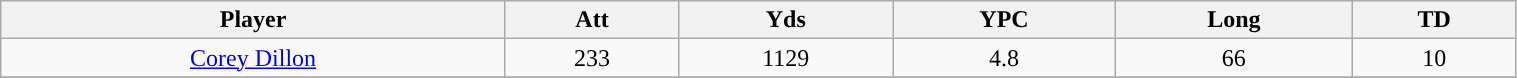<table class="wikitable" style="text-align:center;" width="80%">
<tr>
<th>Player</th>
<th>Att</th>
<th>Yds</th>
<th>YPC</th>
<th>Long</th>
<th>TD</th>
</tr>
<tr>
<td><a href='#'>Corey Dillon</a></td>
<td>233</td>
<td>1129</td>
<td>4.8</td>
<td>66</td>
<td>10</td>
</tr>
<tr>
</tr>
</table>
